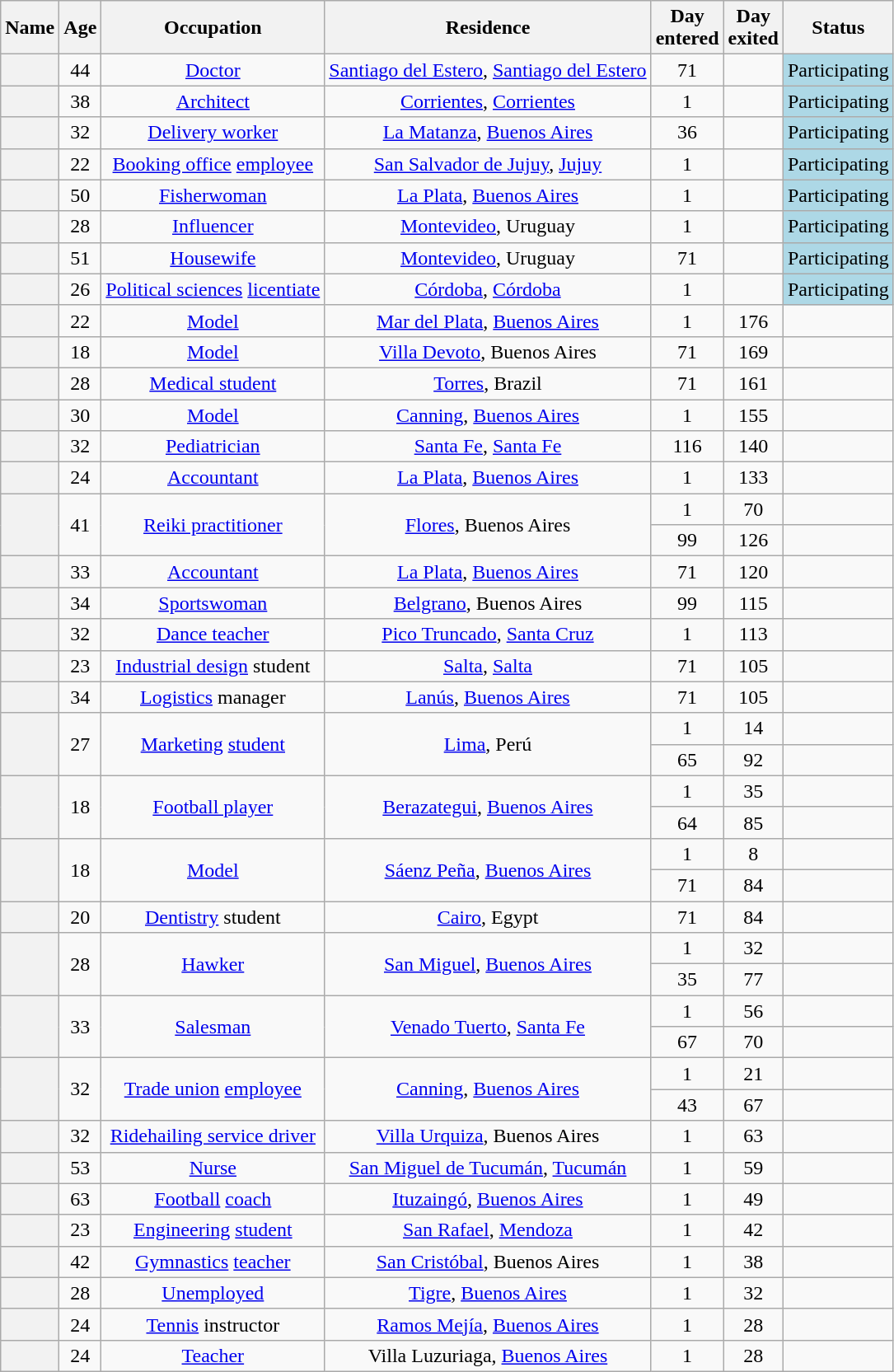<table class="wikitable sortable" style="text-align:center;">
<tr>
<th scope="col">Name</th>
<th scope="col">Age</th>
<th scope="col">Occupation</th>
<th scope="col">Residence</th>
<th scope="col">Day<br>entered</th>
<th scope="col">Day<br>exited</th>
<th scope="col">Status</th>
</tr>
<tr>
<th scope="row"></th>
<td>44</td>
<td><a href='#'>Doctor</a></td>
<td><a href='#'>Santiago del Estero</a>, <a href='#'>Santiago del Estero</a></td>
<td>71</td>
<td></td>
<td style="background:lightblue">Participating</td>
</tr>
<tr>
<th scope="row"></th>
<td>38</td>
<td><a href='#'>Architect</a></td>
<td><a href='#'>Corrientes</a>, <a href='#'>Corrientes</a></td>
<td>1</td>
<td></td>
<td style="background:lightblue">Participating</td>
</tr>
<tr>
<th></th>
<td>32</td>
<td><a href='#'>Delivery worker</a></td>
<td><a href='#'>La Matanza</a>, <a href='#'>Buenos Aires</a></td>
<td>36</td>
<td></td>
<td style="background:lightblue">Participating</td>
</tr>
<tr>
<th scope="row"></th>
<td>22</td>
<td><a href='#'>Booking office</a> <a href='#'>employee</a></td>
<td><a href='#'>San Salvador de Jujuy</a>, <a href='#'>Jujuy</a></td>
<td>1</td>
<td></td>
<td style="background:lightblue">Participating</td>
</tr>
<tr>
<th scope="row"></th>
<td>50</td>
<td><a href='#'>Fisherwoman</a></td>
<td><a href='#'>La Plata</a>, <a href='#'>Buenos Aires</a></td>
<td>1</td>
<td></td>
<td style="background:lightblue">Participating</td>
</tr>
<tr>
<th scope="row"></th>
<td>28</td>
<td><a href='#'>Influencer</a></td>
<td><a href='#'>Montevideo</a>, Uruguay</td>
<td>1</td>
<td></td>
<td style="background:lightblue">Participating</td>
</tr>
<tr>
<th scope="row"></th>
<td>51</td>
<td><a href='#'>Housewife</a></td>
<td><a href='#'>Montevideo</a>, Uruguay</td>
<td>71</td>
<td></td>
<td style="background:lightblue">Participating</td>
</tr>
<tr>
<th scope="row"></th>
<td>26</td>
<td><a href='#'>Political sciences</a> <a href='#'>licentiate</a></td>
<td><a href='#'>Córdoba</a>, <a href='#'>Córdoba</a></td>
<td>1</td>
<td></td>
<td style="background:lightblue">Participating</td>
</tr>
<tr>
<th scope="row"></th>
<td>22</td>
<td><a href='#'>Model</a></td>
<td><a href='#'>Mar del Plata</a>, <a href='#'>Buenos Aires</a></td>
<td>1</td>
<td>176</td>
<td></td>
</tr>
<tr>
<th></th>
<td>18</td>
<td><a href='#'>Model</a></td>
<td><a href='#'>Villa Devoto</a>, Buenos Aires</td>
<td>71</td>
<td>169</td>
<td></td>
</tr>
<tr>
<th scope="row"></th>
<td>28</td>
<td><a href='#'>Medical student</a></td>
<td><a href='#'>Torres</a>, Brazil</td>
<td>71</td>
<td>161</td>
<td></td>
</tr>
<tr>
<th scope="row"></th>
<td>30</td>
<td><a href='#'>Model</a></td>
<td><a href='#'>Canning</a>, <a href='#'>Buenos Aires</a></td>
<td>1</td>
<td>155</td>
<td></td>
</tr>
<tr>
<th scope="row"></th>
<td>32</td>
<td><a href='#'>Pediatrician</a></td>
<td><a href='#'>Santa Fe</a>, <a href='#'>Santa Fe</a></td>
<td>116</td>
<td>140</td>
<td></td>
</tr>
<tr>
<th scope="row"></th>
<td>24</td>
<td><a href='#'>Accountant</a></td>
<td><a href='#'>La Plata</a>, <a href='#'>Buenos Aires</a></td>
<td>1</td>
<td>133</td>
<td></td>
</tr>
<tr>
<th rowspan="2" scope="row"></th>
<td rowspan="2">41</td>
<td rowspan="2"><a href='#'>Reiki practitioner</a></td>
<td rowspan="2"><a href='#'>Flores</a>, Buenos Aires</td>
<td>1</td>
<td>70</td>
<td></td>
</tr>
<tr>
<td>99</td>
<td>126</td>
<td></td>
</tr>
<tr>
<th scope="row"></th>
<td>33</td>
<td><a href='#'>Accountant</a></td>
<td><a href='#'>La Plata</a>, <a href='#'>Buenos Aires</a></td>
<td>71</td>
<td>120</td>
<td></td>
</tr>
<tr>
<th scope="row"></th>
<td>34</td>
<td><a href='#'>Sportswoman</a></td>
<td><a href='#'>Belgrano</a>, Buenos Aires</td>
<td>99</td>
<td>115</td>
<td></td>
</tr>
<tr>
<th scope="row"></th>
<td>32</td>
<td><a href='#'>Dance teacher</a></td>
<td><a href='#'>Pico Truncado</a>, <a href='#'>Santa Cruz</a></td>
<td>1</td>
<td>113</td>
<td></td>
</tr>
<tr>
<th scope="row"></th>
<td>23</td>
<td><a href='#'>Industrial design</a> student</td>
<td><a href='#'>Salta</a>, <a href='#'>Salta</a></td>
<td>71</td>
<td>105</td>
<td></td>
</tr>
<tr>
<th scope="row"></th>
<td>34</td>
<td><a href='#'>Logistics</a> manager</td>
<td><a href='#'>Lanús</a>, <a href='#'>Buenos Aires</a></td>
<td>71</td>
<td>105</td>
<td></td>
</tr>
<tr>
<th rowspan="2"></th>
<td rowspan="2">27</td>
<td rowspan="2"><a href='#'>Marketing</a> <a href='#'>student</a></td>
<td rowspan="2"><a href='#'>Lima</a>, Perú</td>
<td>1</td>
<td>14</td>
<td></td>
</tr>
<tr>
<td>65</td>
<td>92</td>
<td></td>
</tr>
<tr>
<th rowspan="2"></th>
<td rowspan="2">18</td>
<td rowspan="2"><a href='#'>Football player</a></td>
<td rowspan="2"><a href='#'>Berazategui</a>, <a href='#'>Buenos Aires</a></td>
<td>1</td>
<td>35</td>
<td></td>
</tr>
<tr>
<td>64</td>
<td>85</td>
<td></td>
</tr>
<tr>
<th rowspan="2"></th>
<td rowspan="2">18</td>
<td rowspan="2"><a href='#'>Model</a></td>
<td rowspan="2"><a href='#'>Sáenz Peña</a>, <a href='#'>Buenos Aires</a></td>
<td>1</td>
<td>8</td>
<td></td>
</tr>
<tr>
<td>71</td>
<td>84</td>
<td></td>
</tr>
<tr>
<th scope="row"></th>
<td>20</td>
<td><a href='#'>Dentistry</a> student</td>
<td><a href='#'>Cairo</a>, Egypt</td>
<td>71</td>
<td>84</td>
<td></td>
</tr>
<tr>
<th rowspan="2"></th>
<td rowspan="2">28</td>
<td rowspan="2"><a href='#'>Hawker</a></td>
<td rowspan="2"><a href='#'>San Miguel</a>, <a href='#'>Buenos Aires</a></td>
<td>1</td>
<td>32</td>
<td></td>
</tr>
<tr>
<td>35</td>
<td>77</td>
<td></td>
</tr>
<tr>
<th rowspan="2"></th>
<td rowspan="2">33</td>
<td rowspan="2"><a href='#'>Salesman</a></td>
<td rowspan="2"><a href='#'>Venado Tuerto</a>, <a href='#'>Santa Fe</a></td>
<td>1</td>
<td>56</td>
<td></td>
</tr>
<tr>
<td>67</td>
<td>70</td>
<td></td>
</tr>
<tr>
<th rowspan="2"></th>
<td rowspan="2">32</td>
<td rowspan="2"><a href='#'>Trade union</a> <a href='#'>employee</a></td>
<td rowspan="2"><a href='#'>Canning</a>, <a href='#'>Buenos Aires</a></td>
<td>1</td>
<td>21</td>
<td></td>
</tr>
<tr>
<td>43</td>
<td>67</td>
<td></td>
</tr>
<tr>
<th scope="row"></th>
<td>32</td>
<td><a href='#'>Ridehailing service driver</a></td>
<td><a href='#'>Villa Urquiza</a>, Buenos Aires</td>
<td>1</td>
<td>63</td>
<td></td>
</tr>
<tr>
<th scope="row"></th>
<td>53</td>
<td><a href='#'>Nurse</a></td>
<td><a href='#'>San Miguel de Tucumán</a>, <a href='#'>Tucumán</a></td>
<td>1</td>
<td>59</td>
<td></td>
</tr>
<tr>
<th scope="row"></th>
<td>63</td>
<td><a href='#'>Football</a> <a href='#'>coach</a></td>
<td><a href='#'>Ituzaingó</a>, <a href='#'>Buenos Aires</a></td>
<td>1</td>
<td>49</td>
<td></td>
</tr>
<tr>
<th scope="row"></th>
<td>23</td>
<td><a href='#'>Engineering</a> <a href='#'>student</a></td>
<td><a href='#'>San Rafael</a>, <a href='#'>Mendoza</a></td>
<td>1</td>
<td>42</td>
<td></td>
</tr>
<tr>
<th scope="row"></th>
<td>42</td>
<td><a href='#'>Gymnastics</a> <a href='#'>teacher</a></td>
<td><a href='#'>San Cristóbal</a>, Buenos Aires</td>
<td>1</td>
<td>38</td>
<td></td>
</tr>
<tr>
<th scope="row"></th>
<td>28</td>
<td><a href='#'>Unemployed</a></td>
<td><a href='#'>Tigre</a>, <a href='#'>Buenos Aires</a></td>
<td>1</td>
<td>32</td>
<td></td>
</tr>
<tr>
<th scope="row"></th>
<td>24</td>
<td><a href='#'>Tennis</a> instructor</td>
<td><a href='#'>Ramos Mejía</a>, <a href='#'>Buenos Aires</a></td>
<td>1</td>
<td>28</td>
<td></td>
</tr>
<tr>
<th scope="row"></th>
<td>24</td>
<td><a href='#'>Teacher</a></td>
<td>Villa Luzuriaga, <a href='#'>Buenos Aires</a></td>
<td>1</td>
<td>28</td>
<td></td>
</tr>
</table>
